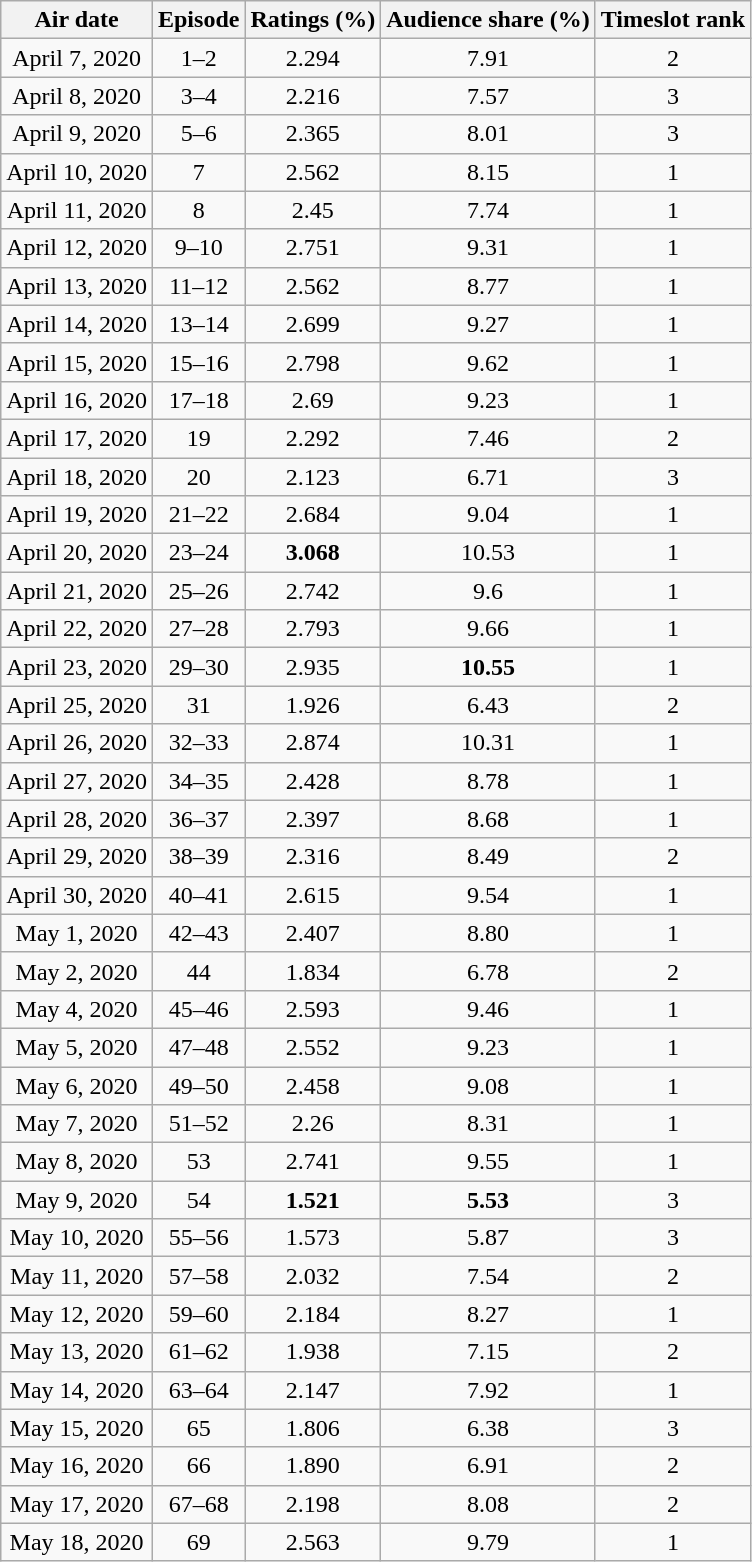<table class="wikitable sortable mw-collapsible jquery-tablesorter" style="text-align:center">
<tr>
<th>Air date</th>
<th>Episode</th>
<th>Ratings (%)</th>
<th>Audience share (%)</th>
<th>Timeslot rank</th>
</tr>
<tr>
<td>April 7, 2020</td>
<td>1–2</td>
<td>2.294</td>
<td>7.91</td>
<td>2</td>
</tr>
<tr>
<td>April 8, 2020</td>
<td>3–4</td>
<td>2.216</td>
<td>7.57</td>
<td>3</td>
</tr>
<tr>
<td>April 9, 2020</td>
<td>5–6</td>
<td>2.365</td>
<td>8.01</td>
<td>3</td>
</tr>
<tr>
<td>April 10, 2020</td>
<td>7</td>
<td>2.562</td>
<td>8.15</td>
<td>1</td>
</tr>
<tr>
<td>April 11, 2020</td>
<td>8</td>
<td>2.45</td>
<td>7.74</td>
<td>1</td>
</tr>
<tr>
<td>April 12, 2020</td>
<td>9–10</td>
<td>2.751</td>
<td>9.31</td>
<td>1</td>
</tr>
<tr>
<td>April 13, 2020</td>
<td>11–12</td>
<td>2.562</td>
<td>8.77</td>
<td>1</td>
</tr>
<tr>
<td>April 14, 2020</td>
<td>13–14</td>
<td>2.699</td>
<td>9.27</td>
<td>1</td>
</tr>
<tr>
<td>April 15, 2020</td>
<td>15–16</td>
<td>2.798</td>
<td>9.62</td>
<td>1</td>
</tr>
<tr>
<td>April 16, 2020</td>
<td>17–18</td>
<td>2.69</td>
<td>9.23</td>
<td>1</td>
</tr>
<tr>
<td>April 17, 2020</td>
<td>19</td>
<td>2.292</td>
<td>7.46</td>
<td>2</td>
</tr>
<tr>
<td>April 18, 2020</td>
<td>20</td>
<td>2.123</td>
<td>6.71</td>
<td>3</td>
</tr>
<tr>
<td>April 19, 2020</td>
<td>21–22</td>
<td>2.684</td>
<td>9.04</td>
<td>1</td>
</tr>
<tr>
<td>April 20, 2020</td>
<td>23–24</td>
<td><strong><span>3.068</span></strong></td>
<td>10.53</td>
<td>1</td>
</tr>
<tr>
<td>April 21, 2020</td>
<td>25–26</td>
<td>2.742</td>
<td>9.6</td>
<td>1</td>
</tr>
<tr>
<td>April 22, 2020</td>
<td>27–28</td>
<td>2.793</td>
<td>9.66</td>
<td>1</td>
</tr>
<tr>
<td>April 23, 2020</td>
<td>29–30</td>
<td>2.935</td>
<td><strong><span>10.55</span></strong></td>
<td>1</td>
</tr>
<tr>
<td>April 25, 2020</td>
<td>31</td>
<td>1.926</td>
<td>6.43</td>
<td>2</td>
</tr>
<tr>
<td>April 26, 2020</td>
<td>32–33</td>
<td>2.874</td>
<td>10.31</td>
<td>1</td>
</tr>
<tr>
<td>April 27, 2020</td>
<td>34–35</td>
<td>2.428</td>
<td>8.78</td>
<td>1</td>
</tr>
<tr>
<td>April 28, 2020</td>
<td>36–37</td>
<td>2.397</td>
<td>8.68</td>
<td>1</td>
</tr>
<tr>
<td>April 29, 2020</td>
<td>38–39</td>
<td>2.316</td>
<td>8.49</td>
<td>2</td>
</tr>
<tr>
<td>April 30, 2020</td>
<td>40–41</td>
<td>2.615</td>
<td>9.54</td>
<td>1</td>
</tr>
<tr>
<td>May 1, 2020</td>
<td>42–43</td>
<td>2.407</td>
<td>8.80</td>
<td>1</td>
</tr>
<tr>
<td>May 2, 2020</td>
<td>44</td>
<td>1.834</td>
<td>6.78</td>
<td>2</td>
</tr>
<tr>
<td>May 4, 2020</td>
<td>45–46</td>
<td>2.593</td>
<td>9.46</td>
<td>1</td>
</tr>
<tr>
<td>May 5, 2020</td>
<td>47–48</td>
<td>2.552</td>
<td>9.23</td>
<td>1</td>
</tr>
<tr>
<td>May 6, 2020</td>
<td>49–50</td>
<td>2.458</td>
<td>9.08</td>
<td>1</td>
</tr>
<tr>
<td>May 7, 2020</td>
<td>51–52</td>
<td>2.26</td>
<td>8.31</td>
<td>1</td>
</tr>
<tr>
<td>May 8, 2020</td>
<td>53</td>
<td>2.741</td>
<td>9.55</td>
<td>1</td>
</tr>
<tr>
<td>May 9, 2020</td>
<td>54</td>
<td><strong><span>1.521</span></strong></td>
<td><strong><span>5.53</span></strong></td>
<td>3</td>
</tr>
<tr>
<td>May 10, 2020</td>
<td>55–56</td>
<td>1.573</td>
<td>5.87</td>
<td>3</td>
</tr>
<tr>
<td>May 11, 2020</td>
<td>57–58</td>
<td>2.032</td>
<td>7.54</td>
<td>2</td>
</tr>
<tr>
<td>May 12, 2020</td>
<td>59–60</td>
<td>2.184</td>
<td>8.27</td>
<td>1</td>
</tr>
<tr>
<td>May 13, 2020</td>
<td>61–62</td>
<td>1.938</td>
<td>7.15</td>
<td>2</td>
</tr>
<tr>
<td>May 14, 2020</td>
<td>63–64</td>
<td>2.147</td>
<td>7.92</td>
<td>1</td>
</tr>
<tr>
<td>May 15, 2020</td>
<td>65</td>
<td>1.806</td>
<td>6.38</td>
<td>3</td>
</tr>
<tr>
<td>May 16, 2020</td>
<td>66</td>
<td>1.890</td>
<td>6.91</td>
<td>2</td>
</tr>
<tr>
<td>May 17, 2020</td>
<td>67–68</td>
<td>2.198</td>
<td>8.08</td>
<td>2</td>
</tr>
<tr>
<td>May 18, 2020</td>
<td>69</td>
<td>2.563</td>
<td>9.79</td>
<td>1</td>
</tr>
</table>
